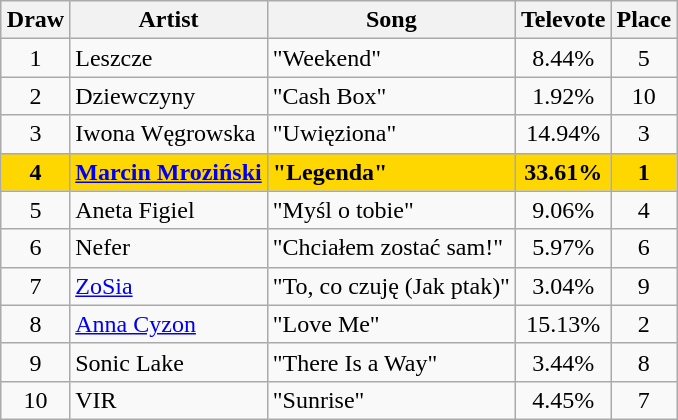<table class="sortable wikitable" style="margin: 1em auto 1em auto; text-align:center">
<tr>
<th>Draw</th>
<th>Artist</th>
<th>Song</th>
<th>Televote</th>
<th>Place</th>
</tr>
<tr>
<td>1</td>
<td align="left">Leszcze</td>
<td align="left">"Weekend"</td>
<td>8.44%</td>
<td>5</td>
</tr>
<tr>
<td>2</td>
<td align="left">Dziewczyny</td>
<td align="left">"Cash Box"</td>
<td>1.92%</td>
<td>10</td>
</tr>
<tr>
<td>3</td>
<td align="left">Iwona Węgrowska</td>
<td align="left">"Uwięziona"</td>
<td>14.94%</td>
<td>3</td>
</tr>
<tr style="font-weight:bold; background:gold;">
<td>4</td>
<td align="left"><a href='#'>Marcin Mroziński</a></td>
<td align="left">"Legenda"</td>
<td>33.61%</td>
<td>1</td>
</tr>
<tr>
<td>5</td>
<td align="left">Aneta Figiel</td>
<td align="left">"Myśl o tobie"</td>
<td>9.06%</td>
<td>4</td>
</tr>
<tr>
<td>6</td>
<td align="left">Nefer</td>
<td align="left">"Chciałem zostać sam!"</td>
<td>5.97%</td>
<td>6</td>
</tr>
<tr>
<td>7</td>
<td align="left"><a href='#'>ZoSia</a></td>
<td align="left">"To, co czuję (Jak ptak)"</td>
<td>3.04%</td>
<td>9</td>
</tr>
<tr>
<td>8</td>
<td align="left"><a href='#'>Anna Cyzon</a></td>
<td align="left">"Love Me"</td>
<td>15.13%</td>
<td>2</td>
</tr>
<tr>
<td>9</td>
<td align="left">Sonic Lake</td>
<td align="left">"There Is a Way"</td>
<td>3.44%</td>
<td>8</td>
</tr>
<tr>
<td>10</td>
<td align="left">VIR</td>
<td align="left">"Sunrise"</td>
<td>4.45%</td>
<td>7</td>
</tr>
</table>
